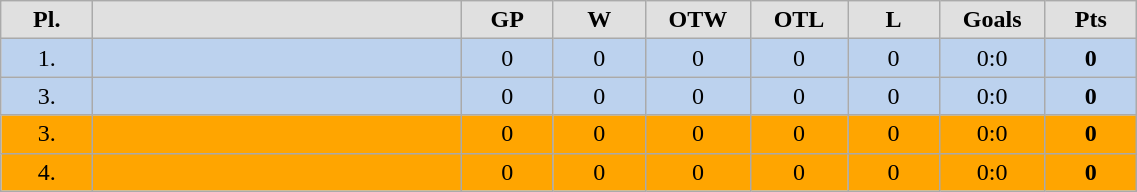<table class="wikitable" style="width:60%; text-align: center">
<tr style="font-weight:bold; background-color:#e0e0e0">
<td width="5%">Pl.</td>
<td width="20%"></td>
<td width="5%">GP</td>
<td width="5%">W</td>
<td width="5%">OTW</td>
<td width="5%">OTL</td>
<td width="5%">L</td>
<td width="5%">Goals</td>
<td width="5%">Pts</td>
</tr>
<tr style="background-color:#BCD2EE">
<td>1.</td>
<td style="text-align: left"></td>
<td>0</td>
<td>0</td>
<td>0</td>
<td>0</td>
<td>0</td>
<td>0:0</td>
<td><strong>0</strong></td>
</tr>
<tr style="background-color:#BCD2EE">
<td>3.</td>
<td style="text-align: left"></td>
<td>0</td>
<td>0</td>
<td>0</td>
<td>0</td>
<td>0</td>
<td>0:0</td>
<td><strong>0</strong></td>
</tr>
<tr style="background-color:orange">
<td>3.</td>
<td style="text-align: left"></td>
<td>0</td>
<td>0</td>
<td>0</td>
<td>0</td>
<td>0</td>
<td>0:0</td>
<td><strong>0</strong></td>
</tr>
<tr style="background-color:orange">
<td>4.</td>
<td style="text-align: left"></td>
<td>0</td>
<td>0</td>
<td>0</td>
<td>0</td>
<td>0</td>
<td>0:0</td>
<td><strong>0</strong></td>
</tr>
</table>
